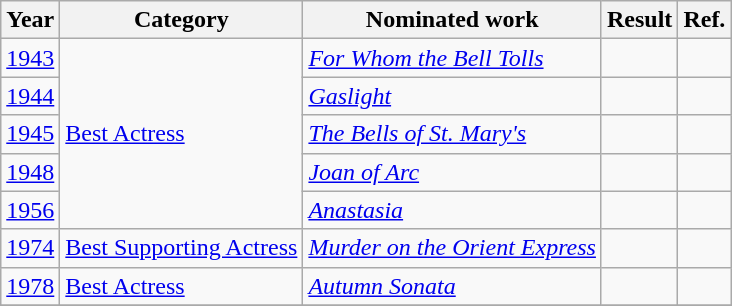<table class="wikitable">
<tr>
<th>Year</th>
<th>Category</th>
<th>Nominated work</th>
<th>Result</th>
<th>Ref.</th>
</tr>
<tr>
<td><a href='#'>1943</a></td>
<td rowspan="5"><a href='#'>Best Actress</a></td>
<td><em><a href='#'>For Whom the Bell Tolls</a></em></td>
<td></td>
<td style="text-align:center"></td>
</tr>
<tr>
<td><a href='#'>1944</a></td>
<td><em><a href='#'>Gaslight</a></em></td>
<td></td>
<td style="text-align:center"></td>
</tr>
<tr>
<td><a href='#'>1945</a></td>
<td><em><a href='#'>The Bells of St. Mary's</a></em></td>
<td></td>
<td style="text-align:center"></td>
</tr>
<tr>
<td><a href='#'>1948</a></td>
<td><em><a href='#'>Joan of Arc</a></em></td>
<td></td>
<td style="text-align:center"></td>
</tr>
<tr>
<td><a href='#'>1956</a></td>
<td><em><a href='#'>Anastasia</a></em></td>
<td></td>
<td style="text-align:center"></td>
</tr>
<tr>
<td><a href='#'>1974</a></td>
<td><a href='#'>Best Supporting Actress</a></td>
<td><em><a href='#'>Murder on the Orient Express</a></em></td>
<td></td>
<td style="text-align:center"></td>
</tr>
<tr>
<td><a href='#'>1978</a></td>
<td><a href='#'>Best Actress</a></td>
<td><em><a href='#'>Autumn Sonata</a></em></td>
<td></td>
<td style="text-align:center"></td>
</tr>
<tr>
</tr>
</table>
